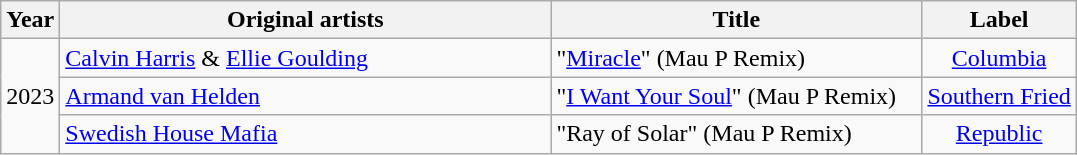<table class="wikitable sortable plainrowheaders" style="text-align:center;">
<tr>
<th>Year</th>
<th scope="col" style="width:20em;">Original artists</th>
<th scope="col" style="width:15em;">Title</th>
<th>Label</th>
</tr>
<tr>
<td rowspan="3">2023</td>
<td style="text-align:left;"><a href='#'>Calvin Harris</a> & <a href='#'>Ellie Goulding</a></td>
<td style="text-align:left;">"<a href='#'>Miracle</a>" (Mau P Remix)</td>
<td><a href='#'>Columbia</a></td>
</tr>
<tr>
<td style="text-align:left;"><a href='#'>Armand van Helden</a></td>
<td style="text-align:left;">"<a href='#'>I Want Your Soul</a>" (Mau P Remix)</td>
<td><a href='#'>Southern Fried</a></td>
</tr>
<tr>
<td style="text-align:left;"><a href='#'>Swedish House Mafia</a></td>
<td style="text-align:left;">"Ray of Solar" (Mau P Remix)</td>
<td><a href='#'>Republic</a></td>
</tr>
</table>
